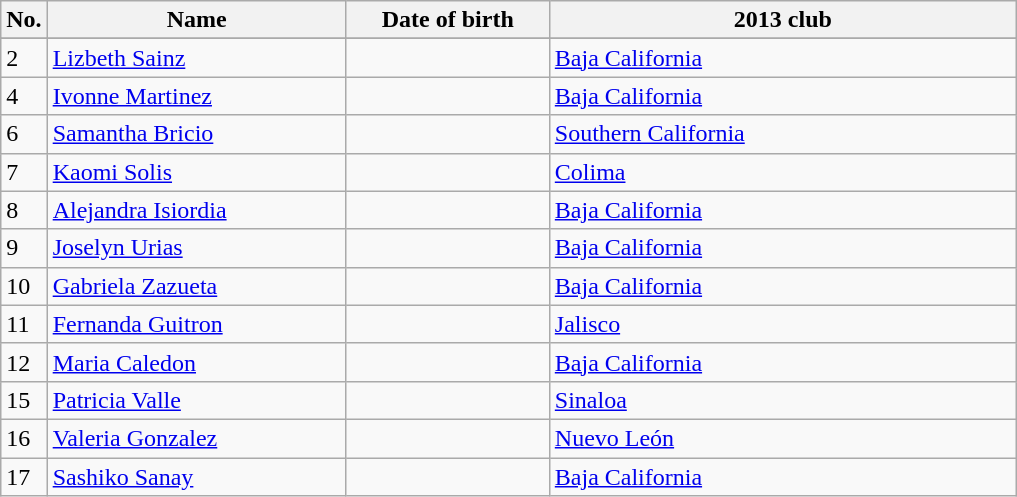<table class=wikitable sortable style=font-size:100%; text-align:center;>
<tr>
<th>No.</th>
<th style=width:12em>Name</th>
<th style=width:8em>Date of birth</th>
<th style=width:19em>2013 club</th>
</tr>
<tr>
</tr>
<tr ||>
</tr>
<tr>
<td>2</td>
<td><a href='#'>Lizbeth Sainz</a></td>
<td></td>
<td> <a href='#'>Baja California</a></td>
</tr>
<tr>
<td>4</td>
<td><a href='#'>Ivonne Martinez</a></td>
<td></td>
<td> <a href='#'>Baja California</a></td>
</tr>
<tr>
<td>6</td>
<td><a href='#'>Samantha Bricio</a></td>
<td></td>
<td> <a href='#'>Southern California</a></td>
</tr>
<tr>
<td>7</td>
<td><a href='#'>Kaomi Solis</a></td>
<td></td>
<td> <a href='#'>Colima</a></td>
</tr>
<tr>
<td>8</td>
<td><a href='#'>Alejandra Isiordia </a></td>
<td></td>
<td> <a href='#'>Baja California</a></td>
</tr>
<tr>
<td>9</td>
<td><a href='#'>Joselyn Urias</a></td>
<td></td>
<td> <a href='#'>Baja California</a></td>
</tr>
<tr>
<td>10</td>
<td><a href='#'>Gabriela Zazueta</a></td>
<td></td>
<td> <a href='#'>Baja California</a></td>
</tr>
<tr>
<td>11</td>
<td><a href='#'>Fernanda Guitron</a></td>
<td></td>
<td> <a href='#'>Jalisco</a></td>
</tr>
<tr>
<td>12</td>
<td><a href='#'>Maria Caledon</a></td>
<td></td>
<td> <a href='#'>Baja California</a></td>
</tr>
<tr>
<td>15</td>
<td><a href='#'>Patricia Valle</a></td>
<td></td>
<td> <a href='#'>Sinaloa</a></td>
</tr>
<tr>
<td>16</td>
<td><a href='#'>Valeria Gonzalez</a></td>
<td></td>
<td> <a href='#'>Nuevo León</a></td>
</tr>
<tr>
<td>17</td>
<td><a href='#'>Sashiko Sanay</a></td>
<td></td>
<td> <a href='#'>Baja California</a></td>
</tr>
</table>
